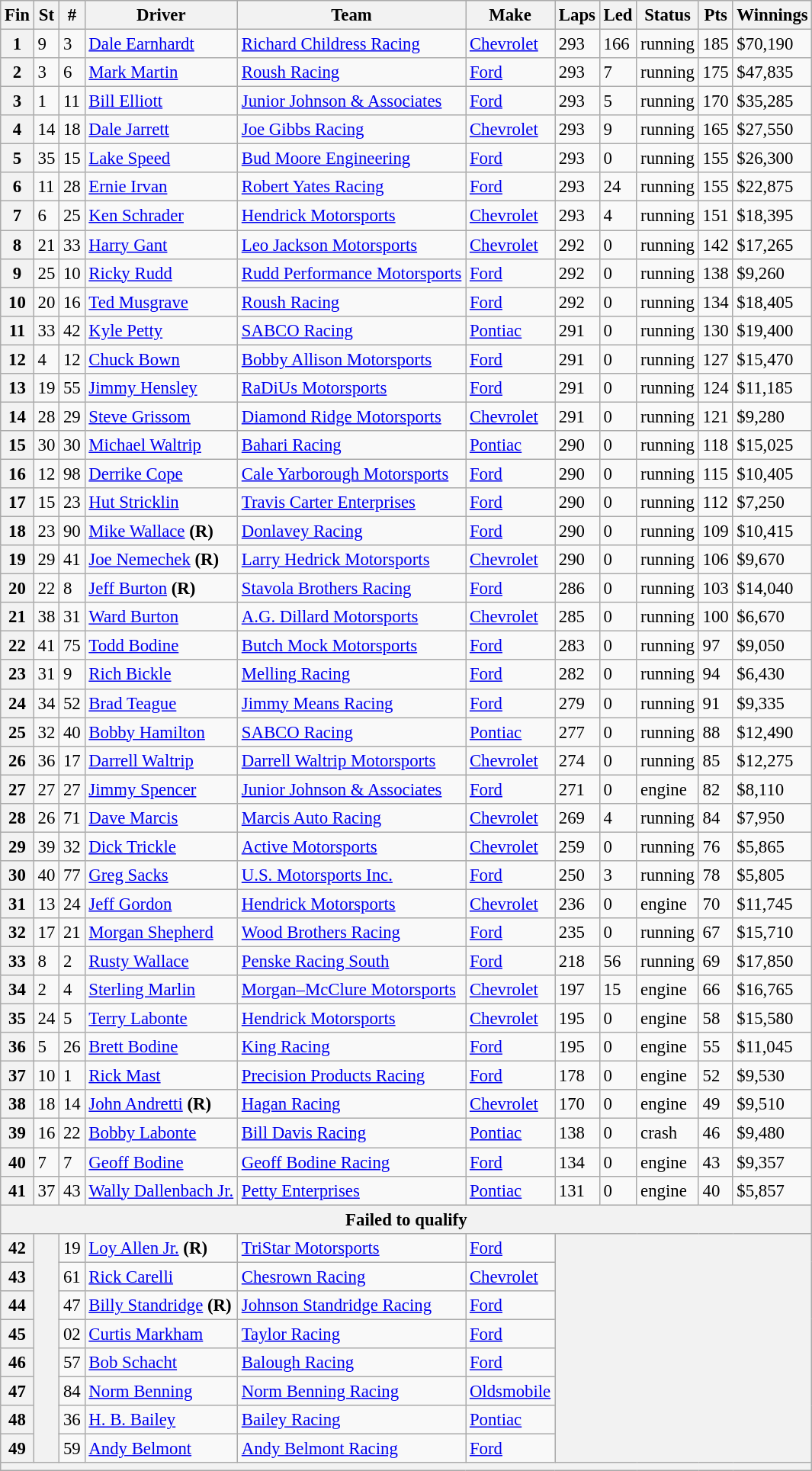<table class="wikitable" style="font-size:95%">
<tr>
<th>Fin</th>
<th>St</th>
<th>#</th>
<th>Driver</th>
<th>Team</th>
<th>Make</th>
<th>Laps</th>
<th>Led</th>
<th>Status</th>
<th>Pts</th>
<th>Winnings</th>
</tr>
<tr>
<th>1</th>
<td>9</td>
<td>3</td>
<td><a href='#'>Dale Earnhardt</a></td>
<td><a href='#'>Richard Childress Racing</a></td>
<td><a href='#'>Chevrolet</a></td>
<td>293</td>
<td>166</td>
<td>running</td>
<td>185</td>
<td>$70,190</td>
</tr>
<tr>
<th>2</th>
<td>3</td>
<td>6</td>
<td><a href='#'>Mark Martin</a></td>
<td><a href='#'>Roush Racing</a></td>
<td><a href='#'>Ford</a></td>
<td>293</td>
<td>7</td>
<td>running</td>
<td>175</td>
<td>$47,835</td>
</tr>
<tr>
<th>3</th>
<td>1</td>
<td>11</td>
<td><a href='#'>Bill Elliott</a></td>
<td><a href='#'>Junior Johnson & Associates</a></td>
<td><a href='#'>Ford</a></td>
<td>293</td>
<td>5</td>
<td>running</td>
<td>170</td>
<td>$35,285</td>
</tr>
<tr>
<th>4</th>
<td>14</td>
<td>18</td>
<td><a href='#'>Dale Jarrett</a></td>
<td><a href='#'>Joe Gibbs Racing</a></td>
<td><a href='#'>Chevrolet</a></td>
<td>293</td>
<td>9</td>
<td>running</td>
<td>165</td>
<td>$27,550</td>
</tr>
<tr>
<th>5</th>
<td>35</td>
<td>15</td>
<td><a href='#'>Lake Speed</a></td>
<td><a href='#'>Bud Moore Engineering</a></td>
<td><a href='#'>Ford</a></td>
<td>293</td>
<td>0</td>
<td>running</td>
<td>155</td>
<td>$26,300</td>
</tr>
<tr>
<th>6</th>
<td>11</td>
<td>28</td>
<td><a href='#'>Ernie Irvan</a></td>
<td><a href='#'>Robert Yates Racing</a></td>
<td><a href='#'>Ford</a></td>
<td>293</td>
<td>24</td>
<td>running</td>
<td>155</td>
<td>$22,875</td>
</tr>
<tr>
<th>7</th>
<td>6</td>
<td>25</td>
<td><a href='#'>Ken Schrader</a></td>
<td><a href='#'>Hendrick Motorsports</a></td>
<td><a href='#'>Chevrolet</a></td>
<td>293</td>
<td>4</td>
<td>running</td>
<td>151</td>
<td>$18,395</td>
</tr>
<tr>
<th>8</th>
<td>21</td>
<td>33</td>
<td><a href='#'>Harry Gant</a></td>
<td><a href='#'>Leo Jackson Motorsports</a></td>
<td><a href='#'>Chevrolet</a></td>
<td>292</td>
<td>0</td>
<td>running</td>
<td>142</td>
<td>$17,265</td>
</tr>
<tr>
<th>9</th>
<td>25</td>
<td>10</td>
<td><a href='#'>Ricky Rudd</a></td>
<td><a href='#'>Rudd Performance Motorsports</a></td>
<td><a href='#'>Ford</a></td>
<td>292</td>
<td>0</td>
<td>running</td>
<td>138</td>
<td>$9,260</td>
</tr>
<tr>
<th>10</th>
<td>20</td>
<td>16</td>
<td><a href='#'>Ted Musgrave</a></td>
<td><a href='#'>Roush Racing</a></td>
<td><a href='#'>Ford</a></td>
<td>292</td>
<td>0</td>
<td>running</td>
<td>134</td>
<td>$18,405</td>
</tr>
<tr>
<th>11</th>
<td>33</td>
<td>42</td>
<td><a href='#'>Kyle Petty</a></td>
<td><a href='#'>SABCO Racing</a></td>
<td><a href='#'>Pontiac</a></td>
<td>291</td>
<td>0</td>
<td>running</td>
<td>130</td>
<td>$19,400</td>
</tr>
<tr>
<th>12</th>
<td>4</td>
<td>12</td>
<td><a href='#'>Chuck Bown</a></td>
<td><a href='#'>Bobby Allison Motorsports</a></td>
<td><a href='#'>Ford</a></td>
<td>291</td>
<td>0</td>
<td>running</td>
<td>127</td>
<td>$15,470</td>
</tr>
<tr>
<th>13</th>
<td>19</td>
<td>55</td>
<td><a href='#'>Jimmy Hensley</a></td>
<td><a href='#'>RaDiUs Motorsports</a></td>
<td><a href='#'>Ford</a></td>
<td>291</td>
<td>0</td>
<td>running</td>
<td>124</td>
<td>$11,185</td>
</tr>
<tr>
<th>14</th>
<td>28</td>
<td>29</td>
<td><a href='#'>Steve Grissom</a></td>
<td><a href='#'>Diamond Ridge Motorsports</a></td>
<td><a href='#'>Chevrolet</a></td>
<td>291</td>
<td>0</td>
<td>running</td>
<td>121</td>
<td>$9,280</td>
</tr>
<tr>
<th>15</th>
<td>30</td>
<td>30</td>
<td><a href='#'>Michael Waltrip</a></td>
<td><a href='#'>Bahari Racing</a></td>
<td><a href='#'>Pontiac</a></td>
<td>290</td>
<td>0</td>
<td>running</td>
<td>118</td>
<td>$15,025</td>
</tr>
<tr>
<th>16</th>
<td>12</td>
<td>98</td>
<td><a href='#'>Derrike Cope</a></td>
<td><a href='#'>Cale Yarborough Motorsports</a></td>
<td><a href='#'>Ford</a></td>
<td>290</td>
<td>0</td>
<td>running</td>
<td>115</td>
<td>$10,405</td>
</tr>
<tr>
<th>17</th>
<td>15</td>
<td>23</td>
<td><a href='#'>Hut Stricklin</a></td>
<td><a href='#'>Travis Carter Enterprises</a></td>
<td><a href='#'>Ford</a></td>
<td>290</td>
<td>0</td>
<td>running</td>
<td>112</td>
<td>$7,250</td>
</tr>
<tr>
<th>18</th>
<td>23</td>
<td>90</td>
<td><a href='#'>Mike Wallace</a> <strong>(R)</strong></td>
<td><a href='#'>Donlavey Racing</a></td>
<td><a href='#'>Ford</a></td>
<td>290</td>
<td>0</td>
<td>running</td>
<td>109</td>
<td>$10,415</td>
</tr>
<tr>
<th>19</th>
<td>29</td>
<td>41</td>
<td><a href='#'>Joe Nemechek</a> <strong>(R)</strong></td>
<td><a href='#'>Larry Hedrick Motorsports</a></td>
<td><a href='#'>Chevrolet</a></td>
<td>290</td>
<td>0</td>
<td>running</td>
<td>106</td>
<td>$9,670</td>
</tr>
<tr>
<th>20</th>
<td>22</td>
<td>8</td>
<td><a href='#'>Jeff Burton</a> <strong>(R)</strong></td>
<td><a href='#'>Stavola Brothers Racing</a></td>
<td><a href='#'>Ford</a></td>
<td>286</td>
<td>0</td>
<td>running</td>
<td>103</td>
<td>$14,040</td>
</tr>
<tr>
<th>21</th>
<td>38</td>
<td>31</td>
<td><a href='#'>Ward Burton</a></td>
<td><a href='#'>A.G. Dillard Motorsports</a></td>
<td><a href='#'>Chevrolet</a></td>
<td>285</td>
<td>0</td>
<td>running</td>
<td>100</td>
<td>$6,670</td>
</tr>
<tr>
<th>22</th>
<td>41</td>
<td>75</td>
<td><a href='#'>Todd Bodine</a></td>
<td><a href='#'>Butch Mock Motorsports</a></td>
<td><a href='#'>Ford</a></td>
<td>283</td>
<td>0</td>
<td>running</td>
<td>97</td>
<td>$9,050</td>
</tr>
<tr>
<th>23</th>
<td>31</td>
<td>9</td>
<td><a href='#'>Rich Bickle</a></td>
<td><a href='#'>Melling Racing</a></td>
<td><a href='#'>Ford</a></td>
<td>282</td>
<td>0</td>
<td>running</td>
<td>94</td>
<td>$6,430</td>
</tr>
<tr>
<th>24</th>
<td>34</td>
<td>52</td>
<td><a href='#'>Brad Teague</a></td>
<td><a href='#'>Jimmy Means Racing</a></td>
<td><a href='#'>Ford</a></td>
<td>279</td>
<td>0</td>
<td>running</td>
<td>91</td>
<td>$9,335</td>
</tr>
<tr>
<th>25</th>
<td>32</td>
<td>40</td>
<td><a href='#'>Bobby Hamilton</a></td>
<td><a href='#'>SABCO Racing</a></td>
<td><a href='#'>Pontiac</a></td>
<td>277</td>
<td>0</td>
<td>running</td>
<td>88</td>
<td>$12,490</td>
</tr>
<tr>
<th>26</th>
<td>36</td>
<td>17</td>
<td><a href='#'>Darrell Waltrip</a></td>
<td><a href='#'>Darrell Waltrip Motorsports</a></td>
<td><a href='#'>Chevrolet</a></td>
<td>274</td>
<td>0</td>
<td>running</td>
<td>85</td>
<td>$12,275</td>
</tr>
<tr>
<th>27</th>
<td>27</td>
<td>27</td>
<td><a href='#'>Jimmy Spencer</a></td>
<td><a href='#'>Junior Johnson & Associates</a></td>
<td><a href='#'>Ford</a></td>
<td>271</td>
<td>0</td>
<td>engine</td>
<td>82</td>
<td>$8,110</td>
</tr>
<tr>
<th>28</th>
<td>26</td>
<td>71</td>
<td><a href='#'>Dave Marcis</a></td>
<td><a href='#'>Marcis Auto Racing</a></td>
<td><a href='#'>Chevrolet</a></td>
<td>269</td>
<td>4</td>
<td>running</td>
<td>84</td>
<td>$7,950</td>
</tr>
<tr>
<th>29</th>
<td>39</td>
<td>32</td>
<td><a href='#'>Dick Trickle</a></td>
<td><a href='#'>Active Motorsports</a></td>
<td><a href='#'>Chevrolet</a></td>
<td>259</td>
<td>0</td>
<td>running</td>
<td>76</td>
<td>$5,865</td>
</tr>
<tr>
<th>30</th>
<td>40</td>
<td>77</td>
<td><a href='#'>Greg Sacks</a></td>
<td><a href='#'>U.S. Motorsports Inc.</a></td>
<td><a href='#'>Ford</a></td>
<td>250</td>
<td>3</td>
<td>running</td>
<td>78</td>
<td>$5,805</td>
</tr>
<tr>
<th>31</th>
<td>13</td>
<td>24</td>
<td><a href='#'>Jeff Gordon</a></td>
<td><a href='#'>Hendrick Motorsports</a></td>
<td><a href='#'>Chevrolet</a></td>
<td>236</td>
<td>0</td>
<td>engine</td>
<td>70</td>
<td>$11,745</td>
</tr>
<tr>
<th>32</th>
<td>17</td>
<td>21</td>
<td><a href='#'>Morgan Shepherd</a></td>
<td><a href='#'>Wood Brothers Racing</a></td>
<td><a href='#'>Ford</a></td>
<td>235</td>
<td>0</td>
<td>running</td>
<td>67</td>
<td>$15,710</td>
</tr>
<tr>
<th>33</th>
<td>8</td>
<td>2</td>
<td><a href='#'>Rusty Wallace</a></td>
<td><a href='#'>Penske Racing South</a></td>
<td><a href='#'>Ford</a></td>
<td>218</td>
<td>56</td>
<td>running</td>
<td>69</td>
<td>$17,850</td>
</tr>
<tr>
<th>34</th>
<td>2</td>
<td>4</td>
<td><a href='#'>Sterling Marlin</a></td>
<td><a href='#'>Morgan–McClure Motorsports</a></td>
<td><a href='#'>Chevrolet</a></td>
<td>197</td>
<td>15</td>
<td>engine</td>
<td>66</td>
<td>$16,765</td>
</tr>
<tr>
<th>35</th>
<td>24</td>
<td>5</td>
<td><a href='#'>Terry Labonte</a></td>
<td><a href='#'>Hendrick Motorsports</a></td>
<td><a href='#'>Chevrolet</a></td>
<td>195</td>
<td>0</td>
<td>engine</td>
<td>58</td>
<td>$15,580</td>
</tr>
<tr>
<th>36</th>
<td>5</td>
<td>26</td>
<td><a href='#'>Brett Bodine</a></td>
<td><a href='#'>King Racing</a></td>
<td><a href='#'>Ford</a></td>
<td>195</td>
<td>0</td>
<td>engine</td>
<td>55</td>
<td>$11,045</td>
</tr>
<tr>
<th>37</th>
<td>10</td>
<td>1</td>
<td><a href='#'>Rick Mast</a></td>
<td><a href='#'>Precision Products Racing</a></td>
<td><a href='#'>Ford</a></td>
<td>178</td>
<td>0</td>
<td>engine</td>
<td>52</td>
<td>$9,530</td>
</tr>
<tr>
<th>38</th>
<td>18</td>
<td>14</td>
<td><a href='#'>John Andretti</a> <strong>(R)</strong></td>
<td><a href='#'>Hagan Racing</a></td>
<td><a href='#'>Chevrolet</a></td>
<td>170</td>
<td>0</td>
<td>engine</td>
<td>49</td>
<td>$9,510</td>
</tr>
<tr>
<th>39</th>
<td>16</td>
<td>22</td>
<td><a href='#'>Bobby Labonte</a></td>
<td><a href='#'>Bill Davis Racing</a></td>
<td><a href='#'>Pontiac</a></td>
<td>138</td>
<td>0</td>
<td>crash</td>
<td>46</td>
<td>$9,480</td>
</tr>
<tr>
<th>40</th>
<td>7</td>
<td>7</td>
<td><a href='#'>Geoff Bodine</a></td>
<td><a href='#'>Geoff Bodine Racing</a></td>
<td><a href='#'>Ford</a></td>
<td>134</td>
<td>0</td>
<td>engine</td>
<td>43</td>
<td>$9,357</td>
</tr>
<tr>
<th>41</th>
<td>37</td>
<td>43</td>
<td><a href='#'>Wally Dallenbach Jr.</a></td>
<td><a href='#'>Petty Enterprises</a></td>
<td><a href='#'>Pontiac</a></td>
<td>131</td>
<td>0</td>
<td>engine</td>
<td>40</td>
<td>$5,857</td>
</tr>
<tr>
<th colspan="11">Failed to qualify</th>
</tr>
<tr>
<th>42</th>
<th rowspan="8"></th>
<td>19</td>
<td><a href='#'>Loy Allen Jr.</a> <strong>(R)</strong></td>
<td><a href='#'>TriStar Motorsports</a></td>
<td><a href='#'>Ford</a></td>
<th colspan="5" rowspan="8"></th>
</tr>
<tr>
<th>43</th>
<td>61</td>
<td><a href='#'>Rick Carelli</a></td>
<td><a href='#'>Chesrown Racing</a></td>
<td><a href='#'>Chevrolet</a></td>
</tr>
<tr>
<th>44</th>
<td>47</td>
<td><a href='#'>Billy Standridge</a> <strong>(R)</strong></td>
<td><a href='#'>Johnson Standridge Racing</a></td>
<td><a href='#'>Ford</a></td>
</tr>
<tr>
<th>45</th>
<td>02</td>
<td><a href='#'>Curtis Markham</a></td>
<td><a href='#'>Taylor Racing</a></td>
<td><a href='#'>Ford</a></td>
</tr>
<tr>
<th>46</th>
<td>57</td>
<td><a href='#'>Bob Schacht</a></td>
<td><a href='#'>Balough Racing</a></td>
<td><a href='#'>Ford</a></td>
</tr>
<tr>
<th>47</th>
<td>84</td>
<td><a href='#'>Norm Benning</a></td>
<td><a href='#'>Norm Benning Racing</a></td>
<td><a href='#'>Oldsmobile</a></td>
</tr>
<tr>
<th>48</th>
<td>36</td>
<td><a href='#'>H. B. Bailey</a></td>
<td><a href='#'>Bailey Racing</a></td>
<td><a href='#'>Pontiac</a></td>
</tr>
<tr>
<th>49</th>
<td>59</td>
<td><a href='#'>Andy Belmont</a></td>
<td><a href='#'>Andy Belmont Racing</a></td>
<td><a href='#'>Ford</a></td>
</tr>
<tr>
<th colspan="11"></th>
</tr>
</table>
